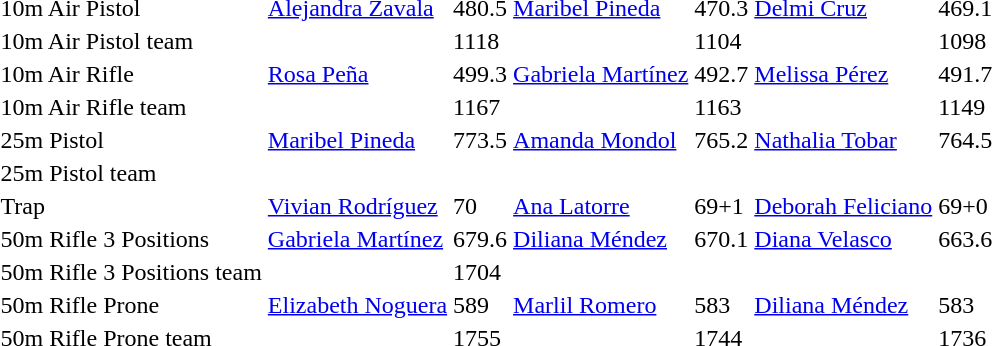<table>
<tr>
<td>10m Air Pistol</td>
<td><a href='#'>Alejandra Zavala</a><br></td>
<td>480.5</td>
<td><a href='#'>Maribel Pineda</a><br></td>
<td>470.3</td>
<td><a href='#'>Delmi Cruz</a><br></td>
<td>469.1</td>
</tr>
<tr>
<td>10m Air Pistol team</td>
<td></td>
<td>1118</td>
<td></td>
<td>1104</td>
<td></td>
<td>1098</td>
</tr>
<tr>
<td>10m Air Rifle</td>
<td><a href='#'>Rosa Peña</a><br></td>
<td>499.3</td>
<td><a href='#'>Gabriela Martínez</a><br></td>
<td>492.7</td>
<td><a href='#'>Melissa Pérez</a><br></td>
<td>491.7</td>
</tr>
<tr>
<td>10m Air Rifle team</td>
<td></td>
<td>1167</td>
<td></td>
<td>1163</td>
<td></td>
<td>1149</td>
</tr>
<tr>
<td>25m Pistol</td>
<td><a href='#'>Maribel Pineda</a><br></td>
<td>773.5</td>
<td><a href='#'>Amanda Mondol</a><br></td>
<td>765.2</td>
<td><a href='#'>Nathalia Tobar</a><br></td>
<td>764.5</td>
</tr>
<tr>
<td>25m Pistol team</td>
<td></td>
<td></td>
<td></td>
<td></td>
<td></td>
<td></td>
</tr>
<tr>
<td>Trap</td>
<td><a href='#'>Vivian Rodríguez</a><br></td>
<td>70</td>
<td><a href='#'>Ana Latorre</a><br></td>
<td>69+1</td>
<td><a href='#'>Deborah Feliciano</a><br></td>
<td>69+0</td>
</tr>
<tr>
<td>50m Rifle 3 Positions</td>
<td><a href='#'>Gabriela Martínez</a><br></td>
<td>679.6</td>
<td><a href='#'>Diliana Méndez</a><br></td>
<td>670.1</td>
<td><a href='#'>Diana Velasco</a><br></td>
<td>663.6</td>
</tr>
<tr>
<td>50m Rifle 3 Positions team</td>
<td></td>
<td>1704</td>
<td></td>
<td></td>
<td></td>
<td></td>
</tr>
<tr>
<td>50m Rifle Prone</td>
<td><a href='#'>Elizabeth Noguera</a><br></td>
<td>589</td>
<td><a href='#'>Marlil Romero</a><br></td>
<td>583</td>
<td><a href='#'>Diliana Méndez</a><br></td>
<td>583</td>
</tr>
<tr>
<td>50m Rifle Prone team</td>
<td></td>
<td>1755</td>
<td></td>
<td>1744</td>
<td></td>
<td>1736</td>
</tr>
<tr>
</tr>
</table>
